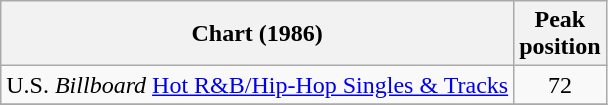<table class="wikitable">
<tr>
<th>Chart (1986)</th>
<th>Peak<br>position</th>
</tr>
<tr>
<td>U.S. <em>Billboard</em> <a href='#'>Hot R&B/Hip-Hop Singles & Tracks</a></td>
<td align="center">72</td>
</tr>
<tr>
</tr>
</table>
